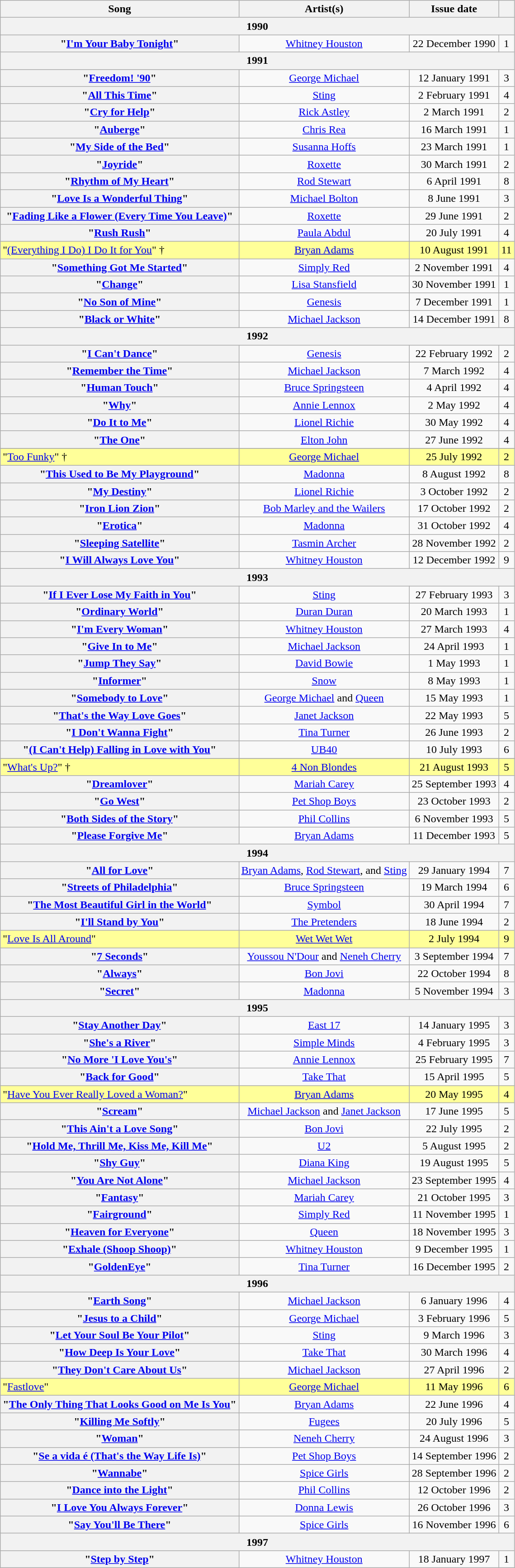<table class="wikitable plainrowheaders sortable" style="text-align:center;">
<tr>
<th>Song</th>
<th>Artist(s)</th>
<th>Issue date</th>
<th></th>
</tr>
<tr>
<th colspan=4>1990</th>
</tr>
<tr>
<th scope="row">"<a href='#'>I'm Your Baby Tonight</a>"</th>
<td><a href='#'>Whitney Houston</a></td>
<td>22 December 1990</td>
<td>1</td>
</tr>
<tr>
<th colspan=4>1991</th>
</tr>
<tr>
<th scope="row">"<a href='#'>Freedom! '90</a>"</th>
<td><a href='#'>George Michael</a></td>
<td>12 January 1991</td>
<td>3</td>
</tr>
<tr>
<th scope="row">"<a href='#'>All This Time</a>"</th>
<td><a href='#'>Sting</a></td>
<td>2 February 1991</td>
<td>4</td>
</tr>
<tr>
<th scope="row">"<a href='#'>Cry for Help</a>"</th>
<td><a href='#'>Rick Astley</a></td>
<td>2 March 1991</td>
<td>2</td>
</tr>
<tr>
<th scope="row">"<a href='#'>Auberge</a>"</th>
<td><a href='#'>Chris Rea</a></td>
<td>16 March 1991</td>
<td>1</td>
</tr>
<tr>
<th scope="row">"<a href='#'>My Side of the Bed</a>"</th>
<td><a href='#'>Susanna Hoffs</a></td>
<td>23 March 1991</td>
<td>1</td>
</tr>
<tr>
<th scope="row">"<a href='#'>Joyride</a>"</th>
<td><a href='#'>Roxette</a></td>
<td>30 March 1991</td>
<td>2</td>
</tr>
<tr>
<th scope="row">"<a href='#'>Rhythm of My Heart</a>"</th>
<td><a href='#'>Rod Stewart</a></td>
<td>6 April 1991</td>
<td>8</td>
</tr>
<tr>
<th scope="row">"<a href='#'>Love Is a Wonderful Thing</a>"</th>
<td><a href='#'>Michael Bolton</a></td>
<td>8 June 1991</td>
<td>3</td>
</tr>
<tr>
<th scope="row">"<a href='#'>Fading Like a Flower (Every Time You Leave)</a>"</th>
<td><a href='#'>Roxette</a></td>
<td>29 June 1991</td>
<td>2</td>
</tr>
<tr>
<th scope="row">"<a href='#'>Rush Rush</a>"</th>
<td><a href='#'>Paula Abdul</a></td>
<td>20 July 1991</td>
<td>4</td>
</tr>
<tr bgcolor=#FFFF99>
<td align=left>"<a href='#'>(Everything I Do) I Do It for You</a>" †</td>
<td><a href='#'>Bryan Adams</a></td>
<td>10 August 1991</td>
<td>11</td>
</tr>
<tr>
<th scope="row">"<a href='#'>Something Got Me Started</a>"</th>
<td><a href='#'>Simply Red</a></td>
<td>2 November 1991</td>
<td>4</td>
</tr>
<tr>
<th scope="row">"<a href='#'>Change</a>"</th>
<td><a href='#'>Lisa Stansfield</a></td>
<td>30 November 1991</td>
<td>1</td>
</tr>
<tr>
<th scope="row">"<a href='#'>No Son of Mine</a>"</th>
<td><a href='#'>Genesis</a></td>
<td>7 December 1991</td>
<td>1</td>
</tr>
<tr>
<th scope="row">"<a href='#'>Black or White</a>"</th>
<td><a href='#'>Michael Jackson</a></td>
<td>14 December 1991</td>
<td>8</td>
</tr>
<tr>
<th colspan=4>1992</th>
</tr>
<tr>
<th scope="row">"<a href='#'>I Can't Dance</a>"</th>
<td><a href='#'>Genesis</a></td>
<td>22 February 1992</td>
<td>2</td>
</tr>
<tr>
<th scope="row">"<a href='#'>Remember the Time</a>"</th>
<td><a href='#'>Michael Jackson</a></td>
<td>7 March 1992</td>
<td>4</td>
</tr>
<tr>
<th scope="row">"<a href='#'>Human Touch</a>"</th>
<td><a href='#'>Bruce Springsteen</a></td>
<td>4 April 1992</td>
<td>4</td>
</tr>
<tr>
<th scope="row">"<a href='#'>Why</a>"</th>
<td><a href='#'>Annie Lennox</a></td>
<td>2 May 1992</td>
<td>4</td>
</tr>
<tr>
<th scope="row">"<a href='#'>Do It to Me</a>"</th>
<td><a href='#'>Lionel Richie</a></td>
<td>30 May 1992</td>
<td>4</td>
</tr>
<tr>
<th scope="row">"<a href='#'>The One</a>"</th>
<td><a href='#'>Elton John</a></td>
<td>27 June 1992</td>
<td>4</td>
</tr>
<tr>
</tr>
<tr bgcolor=#FFFF99>
<td align=left>"<a href='#'>Too Funky</a>" †</td>
<td><a href='#'>George Michael</a></td>
<td>25 July 1992</td>
<td>2</td>
</tr>
<tr>
<th scope="row">"<a href='#'>This Used to Be My Playground</a>"</th>
<td><a href='#'>Madonna</a></td>
<td>8 August 1992</td>
<td>8</td>
</tr>
<tr>
<th scope="row">"<a href='#'>My Destiny</a>"</th>
<td><a href='#'>Lionel Richie</a></td>
<td>3 October 1992</td>
<td>2</td>
</tr>
<tr>
<th scope="row">"<a href='#'>Iron Lion Zion</a>"</th>
<td><a href='#'>Bob Marley and the Wailers</a></td>
<td>17 October 1992</td>
<td>2</td>
</tr>
<tr>
<th scope="row">"<a href='#'>Erotica</a>"</th>
<td><a href='#'>Madonna</a></td>
<td>31 October 1992</td>
<td>4</td>
</tr>
<tr>
<th scope="row">"<a href='#'>Sleeping Satellite</a>"</th>
<td><a href='#'>Tasmin Archer</a></td>
<td>28 November 1992</td>
<td>2</td>
</tr>
<tr>
<th scope="row">"<a href='#'>I Will Always Love You</a>"</th>
<td><a href='#'>Whitney Houston</a></td>
<td>12 December 1992</td>
<td>9</td>
</tr>
<tr>
<th colspan=4>1993</th>
</tr>
<tr>
<th scope="row">"<a href='#'>If I Ever Lose My Faith in You</a>"</th>
<td><a href='#'>Sting</a></td>
<td>27 February 1993</td>
<td>3</td>
</tr>
<tr>
<th scope="row">"<a href='#'>Ordinary World</a>"</th>
<td><a href='#'>Duran Duran</a></td>
<td>20 March 1993</td>
<td>1</td>
</tr>
<tr>
<th scope="row">"<a href='#'>I'm Every Woman</a>"</th>
<td><a href='#'>Whitney Houston</a></td>
<td>27 March 1993</td>
<td>4</td>
</tr>
<tr>
<th scope="row">"<a href='#'>Give In to Me</a>"</th>
<td><a href='#'>Michael Jackson</a></td>
<td>24 April 1993</td>
<td>1</td>
</tr>
<tr>
<th scope="row">"<a href='#'>Jump They Say</a>"</th>
<td><a href='#'>David Bowie</a></td>
<td>1 May 1993</td>
<td>1</td>
</tr>
<tr>
<th scope="row">"<a href='#'>Informer</a>"</th>
<td><a href='#'>Snow</a></td>
<td>8 May 1993</td>
<td>1</td>
</tr>
<tr>
<th scope="row">"<a href='#'>Somebody to Love</a>"</th>
<td><a href='#'>George Michael</a> and <a href='#'>Queen</a></td>
<td>15 May 1993</td>
<td>1</td>
</tr>
<tr>
<th scope="row">"<a href='#'>That's the Way Love Goes</a>"</th>
<td><a href='#'>Janet Jackson</a></td>
<td>22 May 1993</td>
<td>5</td>
</tr>
<tr>
<th scope="row">"<a href='#'>I Don't Wanna Fight</a>"</th>
<td><a href='#'>Tina Turner</a></td>
<td>26 June 1993</td>
<td>2</td>
</tr>
<tr>
<th scope="row">"<a href='#'>(I Can't Help) Falling in Love with You</a>"</th>
<td><a href='#'>UB40</a></td>
<td>10 July 1993</td>
<td>6</td>
</tr>
<tr>
</tr>
<tr bgcolor=#FFFF99>
<td align=left>"<a href='#'>What's Up?</a>" †</td>
<td><a href='#'>4 Non Blondes</a></td>
<td>21 August 1993</td>
<td>5</td>
</tr>
<tr>
<th scope="row">"<a href='#'>Dreamlover</a>"</th>
<td><a href='#'>Mariah Carey</a></td>
<td>25 September 1993</td>
<td>4</td>
</tr>
<tr>
<th scope="row">"<a href='#'>Go West</a>"</th>
<td><a href='#'>Pet Shop Boys</a></td>
<td>23 October 1993</td>
<td>2</td>
</tr>
<tr>
<th scope="row">"<a href='#'>Both Sides of the Story</a>"</th>
<td><a href='#'>Phil Collins</a></td>
<td>6 November 1993</td>
<td>5</td>
</tr>
<tr>
<th scope="row">"<a href='#'>Please Forgive Me</a>"</th>
<td><a href='#'>Bryan Adams</a></td>
<td>11 December 1993</td>
<td>5</td>
</tr>
<tr>
<th colspan=4>1994</th>
</tr>
<tr>
<th scope="row">"<a href='#'>All for Love</a>"</th>
<td><a href='#'>Bryan Adams</a>, <a href='#'>Rod Stewart</a>, and <a href='#'>Sting</a></td>
<td>29 January 1994</td>
<td>7</td>
</tr>
<tr>
<th scope="row">"<a href='#'>Streets of Philadelphia</a>"</th>
<td><a href='#'>Bruce Springsteen</a></td>
<td>19 March 1994</td>
<td>6</td>
</tr>
<tr>
<th scope="row">"<a href='#'>The Most Beautiful Girl in the World</a>"</th>
<td><a href='#'>Symbol</a></td>
<td>30 April 1994</td>
<td>7</td>
</tr>
<tr>
<th scope="row">"<a href='#'>I'll Stand by You</a>"</th>
<td><a href='#'>The Pretenders</a></td>
<td>18 June 1994</td>
<td>2</td>
</tr>
<tr bgcolor=#FFFF99>
<td align=left>"<a href='#'>Love Is All Around</a>"</td>
<td><a href='#'>Wet Wet Wet</a></td>
<td>2 July 1994</td>
<td>9</td>
</tr>
<tr>
<th scope="row">"<a href='#'>7 Seconds</a>"</th>
<td><a href='#'>Youssou N'Dour</a> and <a href='#'>Neneh Cherry</a></td>
<td>3 September 1994</td>
<td>7</td>
</tr>
<tr>
<th scope="row">"<a href='#'>Always</a>"</th>
<td><a href='#'>Bon Jovi</a></td>
<td>22 October 1994</td>
<td>8</td>
</tr>
<tr>
<th scope="row">"<a href='#'>Secret</a>"</th>
<td><a href='#'>Madonna</a></td>
<td>5 November 1994</td>
<td>3</td>
</tr>
<tr>
<th colspan=4>1995</th>
</tr>
<tr>
<th scope="row">"<a href='#'>Stay Another Day</a>"</th>
<td><a href='#'>East 17</a></td>
<td>14 January 1995</td>
<td>3</td>
</tr>
<tr>
<th scope="row">"<a href='#'>She's a River</a>"</th>
<td><a href='#'>Simple Minds</a></td>
<td>4 February 1995</td>
<td>3</td>
</tr>
<tr>
<th scope="row">"<a href='#'>No More 'I Love You's</a>"</th>
<td><a href='#'>Annie Lennox</a></td>
<td>25 February 1995</td>
<td>7</td>
</tr>
<tr>
<th scope="row">"<a href='#'>Back for Good</a>"</th>
<td><a href='#'>Take That</a></td>
<td>15 April 1995</td>
<td>5</td>
</tr>
<tr bgcolor=#FFFF99>
<td align=left>"<a href='#'>Have You Ever Really Loved a Woman?</a>"</td>
<td><a href='#'>Bryan Adams</a></td>
<td>20 May 1995</td>
<td>4</td>
</tr>
<tr>
<th scope="row">"<a href='#'>Scream</a>"</th>
<td><a href='#'>Michael Jackson</a> and <a href='#'>Janet Jackson</a></td>
<td>17 June 1995</td>
<td>5</td>
</tr>
<tr>
<th scope="row">"<a href='#'>This Ain't a Love Song</a>"</th>
<td><a href='#'>Bon Jovi</a></td>
<td>22 July 1995</td>
<td>2</td>
</tr>
<tr>
<th scope="row">"<a href='#'>Hold Me, Thrill Me, Kiss Me, Kill Me</a>"</th>
<td><a href='#'>U2</a></td>
<td>5 August 1995</td>
<td>2</td>
</tr>
<tr>
<th scope="row">"<a href='#'>Shy Guy</a>"</th>
<td><a href='#'>Diana King</a></td>
<td>19 August 1995</td>
<td>5</td>
</tr>
<tr>
<th scope="row">"<a href='#'>You Are Not Alone</a>"</th>
<td><a href='#'>Michael Jackson</a></td>
<td>23 September 1995</td>
<td>4</td>
</tr>
<tr>
<th scope="row">"<a href='#'>Fantasy</a>"</th>
<td><a href='#'>Mariah Carey</a></td>
<td>21 October 1995</td>
<td>3</td>
</tr>
<tr>
<th scope="row">"<a href='#'>Fairground</a>"</th>
<td><a href='#'>Simply Red</a></td>
<td>11 November 1995</td>
<td>1</td>
</tr>
<tr>
<th scope="row">"<a href='#'>Heaven for Everyone</a>"</th>
<td><a href='#'>Queen</a></td>
<td>18 November 1995</td>
<td>3</td>
</tr>
<tr>
<th scope="row">"<a href='#'>Exhale (Shoop Shoop)</a>"</th>
<td><a href='#'>Whitney Houston</a></td>
<td>9 December 1995</td>
<td>1</td>
</tr>
<tr>
<th scope="row">"<a href='#'>GoldenEye</a>"</th>
<td><a href='#'>Tina Turner</a></td>
<td>16 December 1995</td>
<td>2</td>
</tr>
<tr>
<th colspan=4>1996</th>
</tr>
<tr>
<th scope="row">"<a href='#'>Earth Song</a>"</th>
<td><a href='#'>Michael Jackson</a></td>
<td>6 January 1996</td>
<td>4</td>
</tr>
<tr>
<th scope="row">"<a href='#'>Jesus to a Child</a>"</th>
<td><a href='#'>George Michael</a></td>
<td>3 February 1996</td>
<td>5</td>
</tr>
<tr>
<th scope="row">"<a href='#'>Let Your Soul Be Your Pilot</a>"</th>
<td><a href='#'>Sting</a></td>
<td>9 March 1996</td>
<td>3</td>
</tr>
<tr>
<th scope="row">"<a href='#'>How Deep Is Your Love</a>"</th>
<td><a href='#'>Take That</a></td>
<td>30 March 1996</td>
<td>4</td>
</tr>
<tr>
<th scope="row">"<a href='#'>They Don't Care About Us</a>"</th>
<td><a href='#'>Michael Jackson</a></td>
<td>27 April 1996</td>
<td>2</td>
</tr>
<tr bgcolor=#FFFF99>
<td align=left>"<a href='#'>Fastlove</a>"</td>
<td><a href='#'>George Michael</a></td>
<td>11 May 1996</td>
<td>6</td>
</tr>
<tr>
<th scope="row">"<a href='#'>The Only Thing That Looks Good on Me Is You</a>"</th>
<td><a href='#'>Bryan Adams</a></td>
<td>22 June 1996</td>
<td>4</td>
</tr>
<tr>
<th scope="row">"<a href='#'>Killing Me Softly</a>"</th>
<td><a href='#'>Fugees</a></td>
<td>20 July 1996</td>
<td>5</td>
</tr>
<tr>
<th scope="row">"<a href='#'>Woman</a>"</th>
<td><a href='#'>Neneh Cherry</a></td>
<td>24 August 1996</td>
<td>3</td>
</tr>
<tr>
<th scope="row">"<a href='#'>Se a vida é (That's the Way Life Is)</a>"</th>
<td><a href='#'>Pet Shop Boys</a></td>
<td>14 September 1996</td>
<td>2</td>
</tr>
<tr>
<th scope="row">"<a href='#'>Wannabe</a>"</th>
<td><a href='#'>Spice Girls</a></td>
<td>28 September 1996</td>
<td>2</td>
</tr>
<tr>
<th scope="row">"<a href='#'>Dance into the Light</a>"</th>
<td><a href='#'>Phil Collins</a></td>
<td>12 October 1996</td>
<td>2</td>
</tr>
<tr>
<th scope="row">"<a href='#'>I Love You Always Forever</a>"</th>
<td><a href='#'>Donna Lewis</a></td>
<td>26 October 1996</td>
<td>3</td>
</tr>
<tr>
<th scope="row">"<a href='#'>Say You'll Be There</a>"</th>
<td><a href='#'>Spice Girls</a></td>
<td>16 November 1996</td>
<td>6</td>
</tr>
<tr>
<th colspan=4>1997</th>
</tr>
<tr>
<th scope="row">"<a href='#'>Step by Step</a>"</th>
<td><a href='#'>Whitney Houston</a></td>
<td>18 January 1997</td>
<td>1</td>
</tr>
</table>
